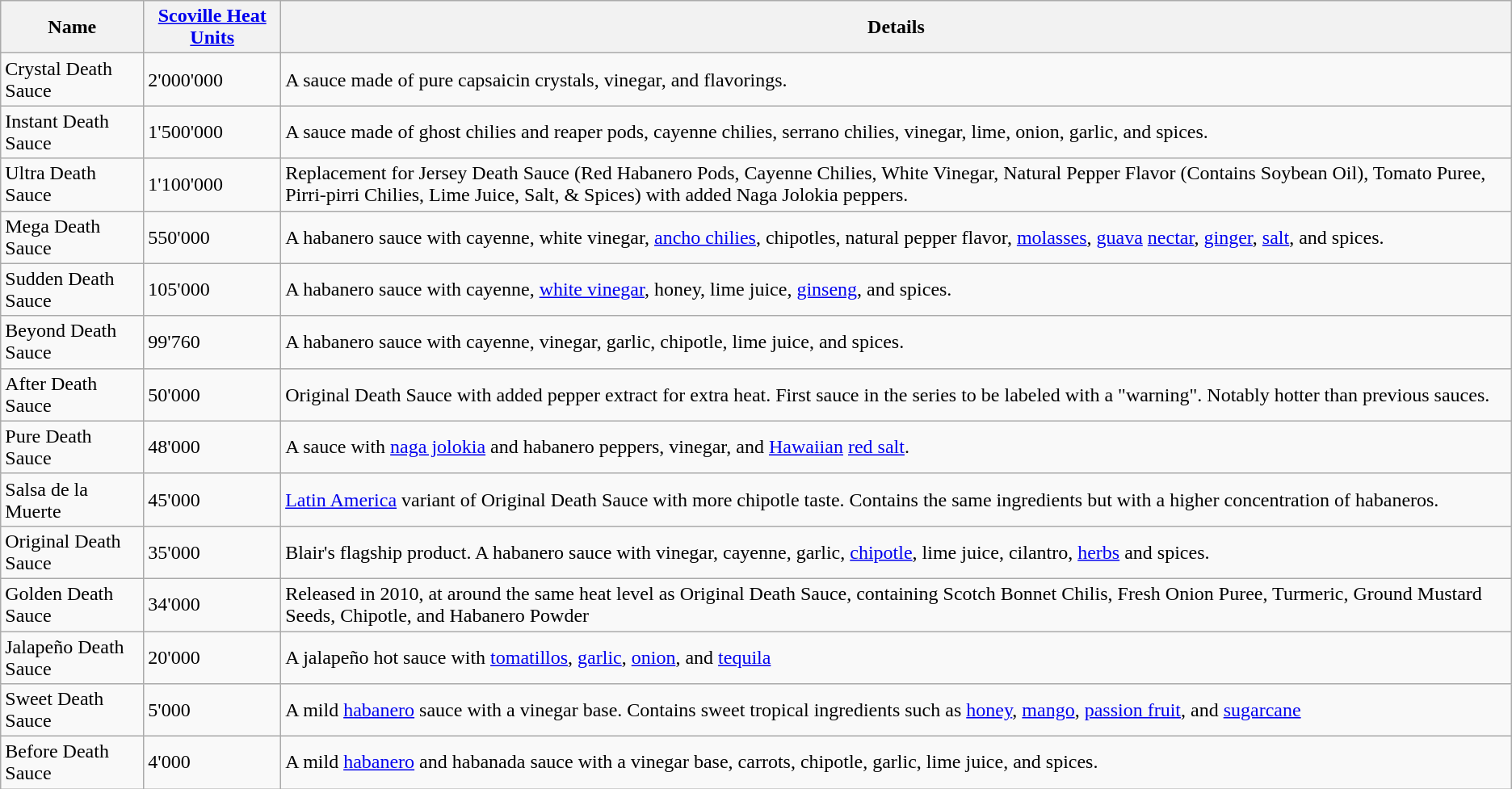<table class="wikitable sortable">
<tr>
<th>Name</th>
<th><a href='#'>Scoville Heat Units</a></th>
<th>Details</th>
</tr>
<tr>
<td>Crystal Death Sauce</td>
<td>2'000'000</td>
<td>A sauce made of pure capsaicin crystals, vinegar, and flavorings.</td>
</tr>
<tr>
<td>Instant Death Sauce</td>
<td>1'500'000</td>
<td>A sauce made of ghost chilies and reaper pods, cayenne chilies, serrano chilies, vinegar, lime, onion, garlic, and spices.</td>
</tr>
<tr>
<td>Ultra Death Sauce</td>
<td>1'100'000</td>
<td>Replacement for Jersey Death Sauce (Red Habanero Pods, Cayenne Chilies, White Vinegar, Natural Pepper Flavor (Contains Soybean Oil), Tomato Puree, Pirri-pirri Chilies, Lime Juice, Salt, & Spices) with added Naga Jolokia peppers.</td>
</tr>
<tr>
<td>Mega Death Sauce</td>
<td>550'000</td>
<td>A habanero sauce with cayenne, white vinegar, <a href='#'>ancho chilies</a>, chipotles, natural pepper flavor, <a href='#'>molasses</a>, <a href='#'>guava</a> <a href='#'>nectar</a>, <a href='#'>ginger</a>, <a href='#'>salt</a>, and spices.</td>
</tr>
<tr>
<td>Sudden Death Sauce</td>
<td>105'000</td>
<td>A habanero sauce with cayenne, <a href='#'>white vinegar</a>, honey, lime juice, <a href='#'>ginseng</a>, and spices.</td>
</tr>
<tr>
<td>Beyond Death Sauce</td>
<td>99'760</td>
<td>A habanero sauce with cayenne, vinegar, garlic, chipotle, lime juice, and spices.</td>
</tr>
<tr>
<td>After Death Sauce</td>
<td>50'000</td>
<td>Original Death Sauce with added pepper extract for extra heat. First sauce in the series to be labeled with a "warning". Notably hotter than previous sauces.</td>
</tr>
<tr>
<td>Pure Death Sauce</td>
<td>48'000</td>
<td>A sauce with <a href='#'>naga jolokia</a> and habanero peppers, vinegar, and <a href='#'>Hawaiian</a> <a href='#'>red salt</a>.</td>
</tr>
<tr>
<td>Salsa de la Muerte</td>
<td>45'000</td>
<td><a href='#'>Latin America</a> variant of Original Death Sauce with more chipotle taste. Contains the same ingredients but with a higher concentration of habaneros.</td>
</tr>
<tr>
<td>Original Death Sauce</td>
<td>35'000</td>
<td>Blair's flagship product. A habanero sauce with vinegar, cayenne, garlic, <a href='#'>chipotle</a>, lime juice, cilantro, <a href='#'>herbs</a> and spices.</td>
</tr>
<tr>
<td>Golden Death Sauce</td>
<td>34'000</td>
<td>Released in 2010, at around the same heat level as Original Death Sauce, containing Scotch Bonnet Chilis, Fresh Onion Puree, Turmeric, Ground Mustard Seeds, Chipotle, and Habanero Powder</td>
</tr>
<tr>
<td>Jalapeño Death Sauce</td>
<td>20'000</td>
<td>A jalapeño hot sauce with <a href='#'>tomatillos</a>, <a href='#'>garlic</a>, <a href='#'>onion</a>, and <a href='#'>tequila</a></td>
</tr>
<tr>
<td>Sweet Death Sauce</td>
<td>5'000</td>
<td>A mild <a href='#'>habanero</a> sauce with a vinegar base. Contains sweet tropical ingredients such as <a href='#'>honey</a>, <a href='#'>mango</a>, <a href='#'>passion fruit</a>, and <a href='#'>sugarcane</a></td>
</tr>
<tr>
<td>Before Death Sauce</td>
<td>4'000</td>
<td>A mild <a href='#'>habanero</a> and habanada sauce with a vinegar base, carrots, chipotle, garlic, lime juice, and spices.</td>
</tr>
</table>
